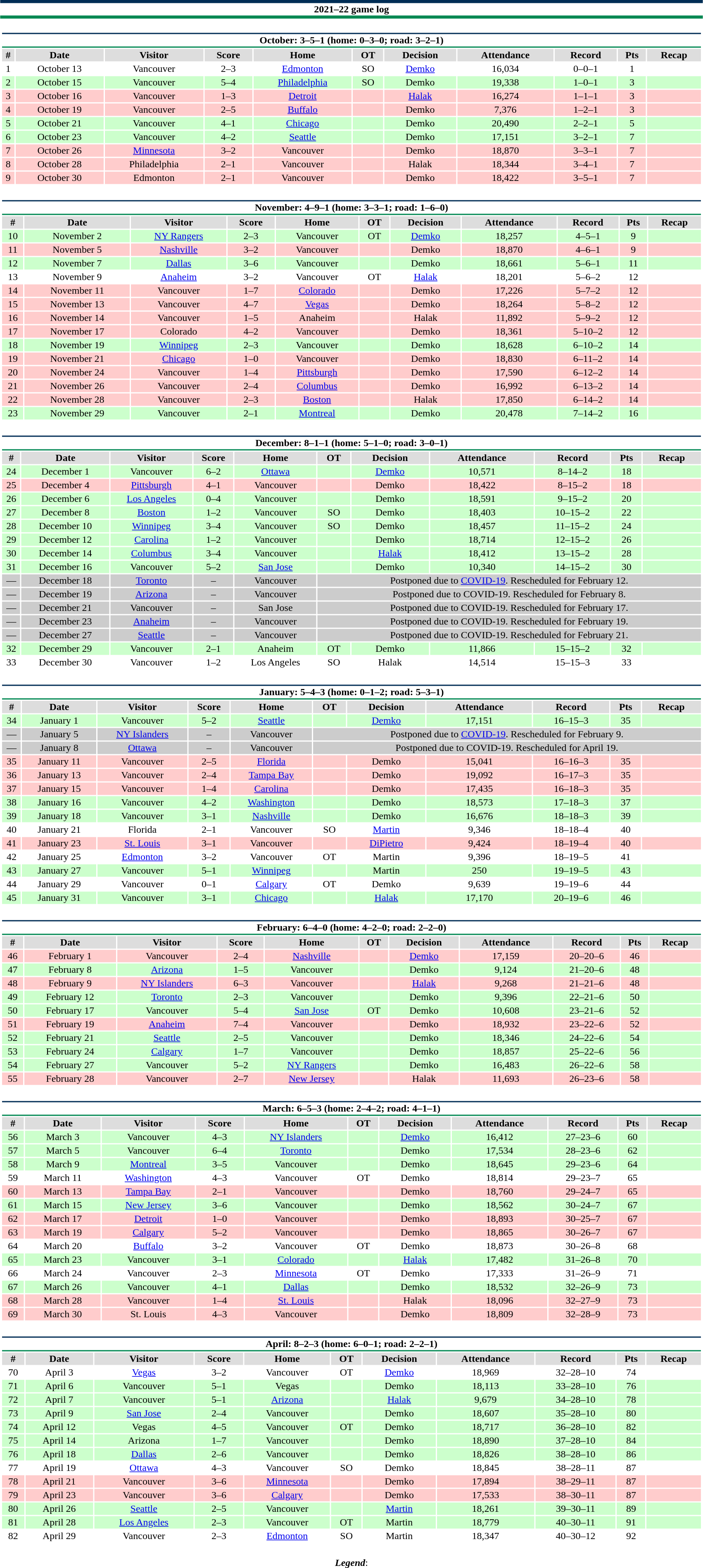<table class="toccolours" style="width:90%; clear:both; margin:1.5em auto; text-align:center;">
<tr>
<th colspan="11" style="background:#FFFFFF; border-top:#002D55 5px solid; border-bottom:#008852 5px solid;">2021–22 game log</th>
</tr>
<tr>
<td colspan="11"><br><table class="toccolours collapsible collapsed" style="width:100%;">
<tr>
<th colspan="11" style="background:#FFFFFF; border-top:#002D55 2px solid; border-bottom:#008852 2px solid;">October: 3–5–1 (home: 0–3–0; road: 3–2–1)</th>
</tr>
<tr style="background:#ddd;">
<th>#</th>
<th>Date</th>
<th>Visitor</th>
<th>Score</th>
<th>Home</th>
<th>OT</th>
<th>Decision</th>
<th>Attendance</th>
<th>Record</th>
<th>Pts</th>
<th>Recap</th>
</tr>
<tr style="background:#fff;">
<td>1</td>
<td>October 13</td>
<td>Vancouver</td>
<td>2–3</td>
<td><a href='#'>Edmonton</a></td>
<td>SO</td>
<td><a href='#'>Demko</a></td>
<td>16,034</td>
<td>0–0–1</td>
<td>1</td>
<td></td>
</tr>
<tr style="background:#cfc;">
<td>2</td>
<td>October 15</td>
<td>Vancouver</td>
<td>5–4</td>
<td><a href='#'>Philadelphia</a></td>
<td>SO</td>
<td>Demko</td>
<td>19,338</td>
<td>1–0–1</td>
<td>3</td>
<td></td>
</tr>
<tr style="background:#fcc;">
<td>3</td>
<td>October 16</td>
<td>Vancouver</td>
<td>1–3</td>
<td><a href='#'>Detroit</a></td>
<td></td>
<td><a href='#'>Halak</a></td>
<td>16,274</td>
<td>1–1–1</td>
<td>3</td>
<td></td>
</tr>
<tr style="background:#fcc;">
<td>4</td>
<td>October 19</td>
<td>Vancouver</td>
<td>2–5</td>
<td><a href='#'>Buffalo</a></td>
<td></td>
<td>Demko</td>
<td>7,376</td>
<td>1–2–1</td>
<td>3</td>
<td></td>
</tr>
<tr style="background:#cfc;">
<td>5</td>
<td>October 21</td>
<td>Vancouver</td>
<td>4–1</td>
<td><a href='#'>Chicago</a></td>
<td></td>
<td>Demko</td>
<td>20,490</td>
<td>2–2–1</td>
<td>5</td>
<td></td>
</tr>
<tr style="background:#cfc;">
<td>6</td>
<td>October 23</td>
<td>Vancouver</td>
<td>4–2</td>
<td><a href='#'>Seattle</a></td>
<td></td>
<td>Demko</td>
<td>17,151</td>
<td>3–2–1</td>
<td>7</td>
<td></td>
</tr>
<tr style="background:#fcc;">
<td>7</td>
<td>October 26</td>
<td><a href='#'>Minnesota</a></td>
<td>3–2</td>
<td>Vancouver</td>
<td></td>
<td>Demko</td>
<td>18,870</td>
<td>3–3–1</td>
<td>7</td>
<td></td>
</tr>
<tr style="background:#fcc;">
<td>8</td>
<td>October 28</td>
<td>Philadelphia</td>
<td>2–1</td>
<td>Vancouver</td>
<td></td>
<td>Halak</td>
<td>18,344</td>
<td>3–4–1</td>
<td>7</td>
<td></td>
</tr>
<tr style="background:#fcc;">
<td>9</td>
<td>October 30</td>
<td>Edmonton</td>
<td>2–1</td>
<td>Vancouver</td>
<td></td>
<td>Demko</td>
<td>18,422</td>
<td>3–5–1</td>
<td>7</td>
<td></td>
</tr>
</table>
</td>
</tr>
<tr>
<td colspan="11"><br><table class="toccolours collapsible collapsed" style="width:100%;">
<tr>
<th colspan="11" style="background:#FFFFFF; border-top:#002D55 2px solid; border-bottom:#008852 2px solid;">November: 4–9–1 (home: 3–3–1; road: 1–6–0)</th>
</tr>
<tr style="background:#ddd;">
<th>#</th>
<th>Date</th>
<th>Visitor</th>
<th>Score</th>
<th>Home</th>
<th>OT</th>
<th>Decision</th>
<th>Attendance</th>
<th>Record</th>
<th>Pts</th>
<th>Recap</th>
</tr>
<tr style="background:#cfc;">
<td>10</td>
<td>November 2</td>
<td><a href='#'>NY Rangers</a></td>
<td>2–3</td>
<td>Vancouver</td>
<td>OT</td>
<td><a href='#'>Demko</a></td>
<td>18,257</td>
<td>4–5–1</td>
<td>9</td>
<td></td>
</tr>
<tr style="background:#fcc;">
<td>11</td>
<td>November 5</td>
<td><a href='#'>Nashville</a></td>
<td>3–2</td>
<td>Vancouver</td>
<td></td>
<td>Demko</td>
<td>18,870</td>
<td>4–6–1</td>
<td>9</td>
<td></td>
</tr>
<tr style="background:#cfc;">
<td>12</td>
<td>November 7</td>
<td><a href='#'>Dallas</a></td>
<td>3–6</td>
<td>Vancouver</td>
<td></td>
<td>Demko</td>
<td>18,661</td>
<td>5–6–1</td>
<td>11</td>
<td></td>
</tr>
<tr style="background:#fff;">
<td>13</td>
<td>November 9</td>
<td><a href='#'>Anaheim</a></td>
<td>3–2</td>
<td>Vancouver</td>
<td>OT</td>
<td><a href='#'>Halak</a></td>
<td>18,201</td>
<td>5–6–2</td>
<td>12</td>
<td></td>
</tr>
<tr style="background:#fcc;">
<td>14</td>
<td>November 11</td>
<td>Vancouver</td>
<td>1–7</td>
<td><a href='#'>Colorado</a></td>
<td></td>
<td>Demko</td>
<td>17,226</td>
<td>5–7–2</td>
<td>12</td>
<td></td>
</tr>
<tr style="background:#fcc;">
<td>15</td>
<td>November 13</td>
<td>Vancouver</td>
<td>4–7</td>
<td><a href='#'>Vegas</a></td>
<td></td>
<td>Demko</td>
<td>18,264</td>
<td>5–8–2</td>
<td>12</td>
<td></td>
</tr>
<tr style="background:#fcc;">
<td>16</td>
<td>November 14</td>
<td>Vancouver</td>
<td>1–5</td>
<td>Anaheim</td>
<td></td>
<td>Halak</td>
<td>11,892</td>
<td>5–9–2</td>
<td>12</td>
<td></td>
</tr>
<tr style="background:#fcc;">
<td>17</td>
<td>November 17</td>
<td>Colorado</td>
<td>4–2</td>
<td>Vancouver</td>
<td></td>
<td>Demko</td>
<td>18,361</td>
<td>5–10–2</td>
<td>12</td>
<td></td>
</tr>
<tr style="background:#cfc;">
<td>18</td>
<td>November 19</td>
<td><a href='#'>Winnipeg</a></td>
<td>2–3</td>
<td>Vancouver</td>
<td></td>
<td>Demko</td>
<td>18,628</td>
<td>6–10–2</td>
<td>14</td>
<td></td>
</tr>
<tr style="background:#fcc;">
<td>19</td>
<td>November 21</td>
<td><a href='#'>Chicago</a></td>
<td>1–0</td>
<td>Vancouver</td>
<td></td>
<td>Demko</td>
<td>18,830</td>
<td>6–11–2</td>
<td>14</td>
<td></td>
</tr>
<tr style="background:#fcc;">
<td>20</td>
<td>November 24</td>
<td>Vancouver</td>
<td>1–4</td>
<td><a href='#'>Pittsburgh</a></td>
<td></td>
<td>Demko</td>
<td>17,590</td>
<td>6–12–2</td>
<td>14</td>
<td></td>
</tr>
<tr style="background:#fcc;">
<td>21</td>
<td>November 26</td>
<td>Vancouver</td>
<td>2–4</td>
<td><a href='#'>Columbus</a></td>
<td></td>
<td>Demko</td>
<td>16,992</td>
<td>6–13–2</td>
<td>14</td>
<td></td>
</tr>
<tr style="background:#fcc;">
<td>22</td>
<td>November 28</td>
<td>Vancouver</td>
<td>2–3</td>
<td><a href='#'>Boston</a></td>
<td></td>
<td>Halak</td>
<td>17,850</td>
<td>6–14–2</td>
<td>14</td>
<td></td>
</tr>
<tr style="background:#cfc;">
<td>23</td>
<td>November 29</td>
<td>Vancouver</td>
<td>2–1</td>
<td><a href='#'>Montreal</a></td>
<td></td>
<td>Demko</td>
<td>20,478</td>
<td>7–14–2</td>
<td>16</td>
<td></td>
</tr>
</table>
</td>
</tr>
<tr>
<td colspan="11"><br><table class="toccolours collapsible collapsed" style="width:100%;">
<tr>
<th colspan="11" style="background:#FFFFFF; border-top:#002D55 2px solid; border-bottom:#008852 2px solid;">December: 8–1–1 (home: 5–1–0; road: 3–0–1)</th>
</tr>
<tr style="background:#ddd;">
<th>#</th>
<th>Date</th>
<th>Visitor</th>
<th>Score</th>
<th>Home</th>
<th>OT</th>
<th>Decision</th>
<th>Attendance</th>
<th>Record</th>
<th>Pts</th>
<th>Recap</th>
</tr>
<tr style="background:#cfc;">
<td>24</td>
<td>December 1</td>
<td>Vancouver</td>
<td>6–2</td>
<td><a href='#'>Ottawa</a></td>
<td></td>
<td><a href='#'>Demko</a></td>
<td>10,571</td>
<td>8–14–2</td>
<td>18</td>
<td></td>
</tr>
<tr style="background:#fcc;">
<td>25</td>
<td>December 4</td>
<td><a href='#'>Pittsburgh</a></td>
<td>4–1</td>
<td>Vancouver</td>
<td></td>
<td>Demko</td>
<td>18,422</td>
<td>8–15–2</td>
<td>18</td>
<td></td>
</tr>
<tr style="background:#cfc;">
<td>26</td>
<td>December 6</td>
<td><a href='#'>Los Angeles</a></td>
<td>0–4</td>
<td>Vancouver</td>
<td></td>
<td>Demko</td>
<td>18,591</td>
<td>9–15–2</td>
<td>20</td>
<td></td>
</tr>
<tr style="background:#cfc;">
<td>27</td>
<td>December 8</td>
<td><a href='#'>Boston</a></td>
<td>1–2</td>
<td>Vancouver</td>
<td>SO</td>
<td>Demko</td>
<td>18,403</td>
<td>10–15–2</td>
<td>22</td>
<td></td>
</tr>
<tr style="background:#cfc;">
<td>28</td>
<td>December 10</td>
<td><a href='#'>Winnipeg</a></td>
<td>3–4</td>
<td>Vancouver</td>
<td>SO</td>
<td>Demko</td>
<td>18,457</td>
<td>11–15–2</td>
<td>24</td>
<td></td>
</tr>
<tr style="background:#cfc;">
<td>29</td>
<td>December 12</td>
<td><a href='#'>Carolina</a></td>
<td>1–2</td>
<td>Vancouver</td>
<td></td>
<td>Demko</td>
<td>18,714</td>
<td>12–15–2</td>
<td>26</td>
<td></td>
</tr>
<tr style="background:#cfc;">
<td>30</td>
<td>December 14</td>
<td><a href='#'>Columbus</a></td>
<td>3–4</td>
<td>Vancouver</td>
<td></td>
<td><a href='#'>Halak</a></td>
<td>18,412</td>
<td>13–15–2</td>
<td>28</td>
<td></td>
</tr>
<tr style="background:#cfc;">
<td>31</td>
<td>December 16</td>
<td>Vancouver</td>
<td>5–2</td>
<td><a href='#'>San Jose</a></td>
<td></td>
<td>Demko</td>
<td>10,340</td>
<td>14–15–2</td>
<td>30</td>
<td></td>
</tr>
<tr style="background:#ccc;">
<td>—</td>
<td>December 18</td>
<td><a href='#'>Toronto</a></td>
<td>–</td>
<td>Vancouver</td>
<td colspan="6">Postponed due to <a href='#'>COVID-19</a>. Rescheduled for February 12.</td>
</tr>
<tr style="background:#ccc;">
<td>—</td>
<td>December 19</td>
<td><a href='#'>Arizona</a></td>
<td>–</td>
<td>Vancouver</td>
<td colspan="6">Postponed due to COVID-19. Rescheduled for February 8.</td>
</tr>
<tr style="background:#ccc;">
<td>—</td>
<td>December 21</td>
<td>Vancouver</td>
<td>–</td>
<td>San Jose</td>
<td colspan="6">Postponed due to COVID-19. Rescheduled for February 17.</td>
</tr>
<tr style="background:#ccc;">
<td>—</td>
<td>December 23</td>
<td><a href='#'>Anaheim</a></td>
<td>–</td>
<td>Vancouver</td>
<td colspan="6">Postponed due to COVID-19. Rescheduled for February 19.</td>
</tr>
<tr style="background:#ccc;">
<td>—</td>
<td>December 27</td>
<td><a href='#'>Seattle</a></td>
<td>–</td>
<td>Vancouver</td>
<td colspan="6">Postponed due to COVID-19. Rescheduled for February 21.</td>
</tr>
<tr style="background:#cfc;">
<td>32</td>
<td>December 29</td>
<td>Vancouver</td>
<td>2–1</td>
<td>Anaheim</td>
<td>OT</td>
<td>Demko</td>
<td>11,866</td>
<td>15–15–2</td>
<td>32</td>
<td></td>
</tr>
<tr style="background:#fff;">
<td>33</td>
<td>December 30</td>
<td>Vancouver</td>
<td>1–2</td>
<td>Los Angeles</td>
<td>SO</td>
<td>Halak</td>
<td>14,514</td>
<td>15–15–3</td>
<td>33</td>
<td></td>
</tr>
</table>
</td>
</tr>
<tr>
<td colspan="11"><br><table class="toccolours collapsible collapsed" style="width:100%;">
<tr>
<th colspan="11" style="background:#FFFFFF; border-top:#002D55 2px solid; border-bottom:#008852 2px solid;">January: 5–4–3 (home: 0–1–2; road: 5–3–1)</th>
</tr>
<tr style="background:#ddd;">
<th>#</th>
<th>Date</th>
<th>Visitor</th>
<th>Score</th>
<th>Home</th>
<th>OT</th>
<th>Decision</th>
<th>Attendance</th>
<th>Record</th>
<th>Pts</th>
<th>Recap</th>
</tr>
<tr style="background:#cfc;">
<td>34</td>
<td>January 1</td>
<td>Vancouver</td>
<td>5–2</td>
<td><a href='#'>Seattle</a></td>
<td></td>
<td><a href='#'>Demko</a></td>
<td>17,151</td>
<td>16–15–3</td>
<td>35</td>
<td></td>
</tr>
<tr style="background:#ccc;">
<td>—</td>
<td>January 5</td>
<td><a href='#'>NY Islanders</a></td>
<td>–</td>
<td>Vancouver</td>
<td colspan="6">Postponed due to <a href='#'>COVID-19</a>. Rescheduled for February 9.</td>
</tr>
<tr style="background:#ccc;">
<td>—</td>
<td>January 8</td>
<td><a href='#'>Ottawa</a></td>
<td>–</td>
<td>Vancouver</td>
<td colspan="6">Postponed due to COVID-19. Rescheduled for April 19.</td>
</tr>
<tr style="background:#fcc;">
<td>35</td>
<td>January 11</td>
<td>Vancouver</td>
<td>2–5</td>
<td><a href='#'>Florida</a></td>
<td></td>
<td>Demko</td>
<td>15,041</td>
<td>16–16–3</td>
<td>35</td>
<td></td>
</tr>
<tr style="background:#fcc;">
<td>36</td>
<td>January 13</td>
<td>Vancouver</td>
<td>2–4</td>
<td><a href='#'>Tampa Bay</a></td>
<td></td>
<td>Demko</td>
<td>19,092</td>
<td>16–17–3</td>
<td>35</td>
<td></td>
</tr>
<tr style="background:#fcc;">
<td>37</td>
<td>January 15</td>
<td>Vancouver</td>
<td>1–4</td>
<td><a href='#'>Carolina</a></td>
<td></td>
<td>Demko</td>
<td>17,435</td>
<td>16–18–3</td>
<td>35</td>
<td></td>
</tr>
<tr style="background:#cfc;">
<td>38</td>
<td>January 16</td>
<td>Vancouver</td>
<td>4–2</td>
<td><a href='#'>Washington</a></td>
<td></td>
<td>Demko</td>
<td>18,573</td>
<td>17–18–3</td>
<td>37</td>
<td></td>
</tr>
<tr style="background:#cfc;">
<td>39</td>
<td>January 18</td>
<td>Vancouver</td>
<td>3–1</td>
<td><a href='#'>Nashville</a></td>
<td></td>
<td>Demko</td>
<td>16,676</td>
<td>18–18–3</td>
<td>39</td>
<td></td>
</tr>
<tr style="background:#fff;">
<td>40</td>
<td>January 21</td>
<td>Florida</td>
<td>2–1</td>
<td>Vancouver</td>
<td>SO</td>
<td><a href='#'>Martin</a></td>
<td>9,346</td>
<td>18–18–4</td>
<td>40</td>
<td></td>
</tr>
<tr style="background:#fcc;">
<td>41</td>
<td>January 23</td>
<td><a href='#'>St. Louis</a></td>
<td>3–1</td>
<td>Vancouver</td>
<td></td>
<td><a href='#'>DiPietro</a></td>
<td>9,424</td>
<td>18–19–4</td>
<td>40</td>
<td></td>
</tr>
<tr style="background:#fff;">
<td>42</td>
<td>January 25</td>
<td><a href='#'>Edmonton</a></td>
<td>3–2</td>
<td>Vancouver</td>
<td>OT</td>
<td>Martin</td>
<td>9,396</td>
<td>18–19–5</td>
<td>41</td>
<td></td>
</tr>
<tr style="background:#cfc;">
<td>43</td>
<td>January 27</td>
<td>Vancouver</td>
<td>5–1</td>
<td><a href='#'>Winnipeg</a></td>
<td></td>
<td>Martin</td>
<td>250</td>
<td>19–19–5</td>
<td>43</td>
<td></td>
</tr>
<tr style="background:#fff;">
<td>44</td>
<td>January 29</td>
<td>Vancouver</td>
<td>0–1</td>
<td><a href='#'>Calgary</a></td>
<td>OT</td>
<td>Demko</td>
<td>9,639</td>
<td>19–19–6</td>
<td>44</td>
<td></td>
</tr>
<tr style="background:#cfc;">
<td>45</td>
<td>January 31</td>
<td>Vancouver</td>
<td>3–1</td>
<td><a href='#'>Chicago</a></td>
<td></td>
<td><a href='#'>Halak</a></td>
<td>17,170</td>
<td>20–19–6</td>
<td>46</td>
<td></td>
</tr>
</table>
</td>
</tr>
<tr>
<td colspan="11"><br><table class="toccolours collapsible collapsed" style="width:100%;">
<tr>
<th colspan="11" style="background:#FFFFFF; border-top:#002D55 2px solid; border-bottom:#008852 2px solid;">February: 6–4–0 (home: 4–2–0; road: 2–2–0)</th>
</tr>
<tr style="background:#ddd;">
<th>#</th>
<th>Date</th>
<th>Visitor</th>
<th>Score</th>
<th>Home</th>
<th>OT</th>
<th>Decision</th>
<th>Attendance</th>
<th>Record</th>
<th>Pts</th>
<th>Recap</th>
</tr>
<tr style="background:#fcc;">
<td>46</td>
<td>February 1</td>
<td>Vancouver</td>
<td>2–4</td>
<td><a href='#'>Nashville</a></td>
<td></td>
<td><a href='#'>Demko</a></td>
<td>17,159</td>
<td>20–20–6</td>
<td>46</td>
<td></td>
</tr>
<tr style="background:#cfc;">
<td>47</td>
<td>February 8</td>
<td><a href='#'>Arizona</a></td>
<td>1–5</td>
<td>Vancouver</td>
<td></td>
<td>Demko</td>
<td>9,124</td>
<td>21–20–6</td>
<td>48</td>
<td></td>
</tr>
<tr style="background:#fcc;">
<td>48</td>
<td>February 9</td>
<td><a href='#'>NY Islanders</a></td>
<td>6–3</td>
<td>Vancouver</td>
<td></td>
<td><a href='#'>Halak</a></td>
<td>9,268</td>
<td>21–21–6</td>
<td>48</td>
<td></td>
</tr>
<tr style="background:#cfc;">
<td>49</td>
<td>February 12</td>
<td><a href='#'>Toronto</a></td>
<td>2–3</td>
<td>Vancouver</td>
<td></td>
<td>Demko</td>
<td>9,396</td>
<td>22–21–6</td>
<td>50</td>
<td></td>
</tr>
<tr style="background:#cfc;">
<td>50</td>
<td>February 17</td>
<td>Vancouver</td>
<td>5–4</td>
<td><a href='#'>San Jose</a></td>
<td>OT</td>
<td>Demko</td>
<td>10,608</td>
<td>23–21–6</td>
<td>52</td>
<td></td>
</tr>
<tr style="background:#fcc;">
<td>51</td>
<td>February 19</td>
<td><a href='#'>Anaheim</a></td>
<td>7–4</td>
<td>Vancouver</td>
<td></td>
<td>Demko</td>
<td>18,932</td>
<td>23–22–6</td>
<td>52</td>
<td></td>
</tr>
<tr style="background:#cfc;">
<td>52</td>
<td>February 21</td>
<td><a href='#'>Seattle</a></td>
<td>2–5</td>
<td>Vancouver</td>
<td></td>
<td>Demko</td>
<td>18,346</td>
<td>24–22–6</td>
<td>54</td>
<td></td>
</tr>
<tr style="background:#cfc;">
<td>53</td>
<td>February 24</td>
<td><a href='#'>Calgary</a></td>
<td>1–7</td>
<td>Vancouver</td>
<td></td>
<td>Demko</td>
<td>18,857</td>
<td>25–22–6</td>
<td>56</td>
<td></td>
</tr>
<tr style="background:#cfc;">
<td>54</td>
<td>February 27</td>
<td>Vancouver</td>
<td>5–2</td>
<td><a href='#'>NY Rangers</a></td>
<td></td>
<td>Demko</td>
<td>16,483</td>
<td>26–22–6</td>
<td>58</td>
<td></td>
</tr>
<tr style="background:#fcc;">
<td>55</td>
<td>February 28</td>
<td>Vancouver</td>
<td>2–7</td>
<td><a href='#'>New Jersey</a></td>
<td></td>
<td>Halak</td>
<td>11,693</td>
<td>26–23–6</td>
<td>58</td>
<td></td>
</tr>
</table>
</td>
</tr>
<tr>
<td colspan="11"><br><table class="toccolours collapsible collapsed" style="width:100%;">
<tr>
<th colspan="11" style="background:#FFFFFF; border-top:#002D55 2px solid; border-bottom:#008852 2px solid;">March: 6–5–3 (home: 2–4–2; road: 4–1–1)</th>
</tr>
<tr style="background:#ddd;">
<th>#</th>
<th>Date</th>
<th>Visitor</th>
<th>Score</th>
<th>Home</th>
<th>OT</th>
<th>Decision</th>
<th>Attendance</th>
<th>Record</th>
<th>Pts</th>
<th>Recap</th>
</tr>
<tr style="background:#cfc;">
<td>56</td>
<td>March 3</td>
<td>Vancouver</td>
<td>4–3</td>
<td><a href='#'>NY Islanders</a></td>
<td></td>
<td><a href='#'>Demko</a></td>
<td>16,412</td>
<td>27–23–6</td>
<td>60</td>
<td></td>
</tr>
<tr style="background:#cfc;">
<td>57</td>
<td>March 5</td>
<td>Vancouver</td>
<td>6–4</td>
<td><a href='#'>Toronto</a></td>
<td></td>
<td>Demko</td>
<td>17,534</td>
<td>28–23–6</td>
<td>62</td>
<td></td>
</tr>
<tr style="background:#cfc;">
<td>58</td>
<td>March 9</td>
<td><a href='#'>Montreal</a></td>
<td>3–5</td>
<td>Vancouver</td>
<td></td>
<td>Demko</td>
<td>18,645</td>
<td>29–23–6</td>
<td>64</td>
<td></td>
</tr>
<tr style="background:#fff;">
<td>59</td>
<td>March 11</td>
<td><a href='#'>Washington</a></td>
<td>4–3</td>
<td>Vancouver</td>
<td>OT</td>
<td>Demko</td>
<td>18,814</td>
<td>29–23–7</td>
<td>65</td>
<td></td>
</tr>
<tr style="background:#fcc;">
<td>60</td>
<td>March 13</td>
<td><a href='#'>Tampa Bay</a></td>
<td>2–1</td>
<td>Vancouver</td>
<td></td>
<td>Demko</td>
<td>18,760</td>
<td>29–24–7</td>
<td>65</td>
<td></td>
</tr>
<tr style="background:#cfc;">
<td>61</td>
<td>March 15</td>
<td><a href='#'>New Jersey</a></td>
<td>3–6</td>
<td>Vancouver</td>
<td></td>
<td>Demko</td>
<td>18,562</td>
<td>30–24–7</td>
<td>67</td>
<td></td>
</tr>
<tr style="background:#fcc;">
<td>62</td>
<td>March 17</td>
<td><a href='#'>Detroit</a></td>
<td>1–0</td>
<td>Vancouver</td>
<td></td>
<td>Demko</td>
<td>18,893</td>
<td>30–25–7</td>
<td>67</td>
<td></td>
</tr>
<tr style="background:#fcc;">
<td>63</td>
<td>March 19</td>
<td><a href='#'>Calgary</a></td>
<td>5–2</td>
<td>Vancouver</td>
<td></td>
<td>Demko</td>
<td>18,865</td>
<td>30–26–7</td>
<td>67</td>
<td></td>
</tr>
<tr style="background:#fff;">
<td>64</td>
<td>March 20</td>
<td><a href='#'>Buffalo</a></td>
<td>3–2</td>
<td>Vancouver</td>
<td>OT</td>
<td>Demko</td>
<td>18,873</td>
<td>30–26–8</td>
<td>68</td>
<td></td>
</tr>
<tr style="background:#cfc;">
<td>65</td>
<td>March 23</td>
<td>Vancouver</td>
<td>3–1</td>
<td><a href='#'>Colorado</a></td>
<td></td>
<td><a href='#'>Halak</a></td>
<td>17,482</td>
<td>31–26–8</td>
<td>70</td>
<td></td>
</tr>
<tr style="background:#fff;">
<td>66</td>
<td>March 24</td>
<td>Vancouver</td>
<td>2–3</td>
<td><a href='#'>Minnesota</a></td>
<td>OT</td>
<td>Demko</td>
<td>17,333</td>
<td>31–26–9</td>
<td>71</td>
<td></td>
</tr>
<tr style="background:#cfc;">
<td>67</td>
<td>March 26</td>
<td>Vancouver</td>
<td>4–1</td>
<td><a href='#'>Dallas</a></td>
<td></td>
<td>Demko</td>
<td>18,532</td>
<td>32–26–9</td>
<td>73</td>
<td></td>
</tr>
<tr style="background:#fcc;">
<td>68</td>
<td>March 28</td>
<td>Vancouver</td>
<td>1–4</td>
<td><a href='#'>St. Louis</a></td>
<td></td>
<td>Halak</td>
<td>18,096</td>
<td>32–27–9</td>
<td>73</td>
<td></td>
</tr>
<tr style="background:#fcc;">
<td>69</td>
<td>March 30</td>
<td>St. Louis</td>
<td>4–3</td>
<td>Vancouver</td>
<td></td>
<td>Demko</td>
<td>18,809</td>
<td>32–28–9</td>
<td>73</td>
<td></td>
</tr>
</table>
</td>
</tr>
<tr>
<td colspan="11"><br><table class="toccolours collapsible collapsed" style="width:100%;">
<tr>
<th colspan="11" style="background:#FFFFFF; border-top:#002D55 2px solid; border-bottom:#008852 2px solid;">April: 8–2–3 (home: 6–0–1; road: 2–2–1)</th>
</tr>
<tr style="background:#ddd;">
<th>#</th>
<th>Date</th>
<th>Visitor</th>
<th>Score</th>
<th>Home</th>
<th>OT</th>
<th>Decision</th>
<th>Attendance</th>
<th>Record</th>
<th>Pts</th>
<th>Recap</th>
</tr>
<tr style="background:#fff;">
<td>70</td>
<td>April 3</td>
<td><a href='#'>Vegas</a></td>
<td>3–2</td>
<td>Vancouver</td>
<td>OT</td>
<td><a href='#'>Demko</a></td>
<td>18,969</td>
<td>32–28–10</td>
<td>74</td>
<td></td>
</tr>
<tr style="background:#cfc;">
<td>71</td>
<td>April 6</td>
<td>Vancouver</td>
<td>5–1</td>
<td>Vegas</td>
<td></td>
<td>Demko</td>
<td>18,113</td>
<td>33–28–10</td>
<td>76</td>
<td></td>
</tr>
<tr style="background:#cfc;">
<td>72</td>
<td>April 7</td>
<td>Vancouver</td>
<td>5–1</td>
<td><a href='#'>Arizona</a></td>
<td></td>
<td><a href='#'>Halak</a></td>
<td>9,679</td>
<td>34–28–10</td>
<td>78</td>
<td></td>
</tr>
<tr style="background:#cfc;">
<td>73</td>
<td>April 9</td>
<td><a href='#'>San Jose</a></td>
<td>2–4</td>
<td>Vancouver</td>
<td></td>
<td>Demko</td>
<td>18,607</td>
<td>35–28–10</td>
<td>80</td>
<td></td>
</tr>
<tr style="background:#cfc;">
<td>74</td>
<td>April 12</td>
<td>Vegas</td>
<td>4–5</td>
<td>Vancouver</td>
<td>OT</td>
<td>Demko</td>
<td>18,717</td>
<td>36–28–10</td>
<td>82</td>
<td></td>
</tr>
<tr style="background:#cfc;">
<td>75</td>
<td>April 14</td>
<td>Arizona</td>
<td>1–7</td>
<td>Vancouver</td>
<td></td>
<td>Demko</td>
<td>18,890</td>
<td>37–28–10</td>
<td>84</td>
<td></td>
</tr>
<tr style="background:#cfc;">
<td>76</td>
<td>April 18</td>
<td><a href='#'>Dallas</a></td>
<td>2–6</td>
<td>Vancouver</td>
<td></td>
<td>Demko</td>
<td>18,826</td>
<td>38–28–10</td>
<td>86</td>
<td></td>
</tr>
<tr style="background:#fff;">
<td>77</td>
<td>April 19</td>
<td><a href='#'>Ottawa</a></td>
<td>4–3</td>
<td>Vancouver</td>
<td>SO</td>
<td>Demko</td>
<td>18,845</td>
<td>38–28–11</td>
<td>87</td>
<td></td>
</tr>
<tr style="background:#fcc;">
<td>78</td>
<td>April 21</td>
<td>Vancouver</td>
<td>3–6</td>
<td><a href='#'>Minnesota</a></td>
<td></td>
<td>Demko</td>
<td>17,894</td>
<td>38–29–11</td>
<td>87</td>
<td></td>
</tr>
<tr style="background:#fcc;">
<td>79</td>
<td>April 23</td>
<td>Vancouver</td>
<td>3–6</td>
<td><a href='#'>Calgary</a></td>
<td></td>
<td>Demko</td>
<td>17,533</td>
<td>38–30–11</td>
<td>87</td>
<td></td>
</tr>
<tr style="background:#cfc;">
<td>80</td>
<td>April 26</td>
<td><a href='#'>Seattle</a></td>
<td>2–5</td>
<td>Vancouver</td>
<td></td>
<td><a href='#'>Martin</a></td>
<td>18,261</td>
<td>39–30–11</td>
<td>89</td>
<td></td>
</tr>
<tr style="background:#cfc;">
<td>81</td>
<td>April 28</td>
<td><a href='#'>Los Angeles</a></td>
<td>2–3</td>
<td>Vancouver</td>
<td>OT</td>
<td>Martin</td>
<td>18,779</td>
<td>40–30–11</td>
<td>91</td>
<td></td>
</tr>
<tr style="background:#fff;">
<td>82</td>
<td>April 29</td>
<td>Vancouver</td>
<td>2–3</td>
<td><a href='#'>Edmonton</a></td>
<td>SO</td>
<td>Martin</td>
<td>18,347</td>
<td>40–30–12</td>
<td>92</td>
<td></td>
</tr>
</table>
</td>
</tr>
<tr>
<td colspan="11" style="text-align:center;"><br><strong><em>Legend</em></strong>:


</td>
</tr>
</table>
